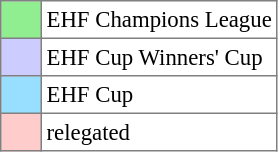<table bgcolor="#f7f8ff" cellpadding="3" cellspacing="0" border="1" style="font-size: 95%; border: gray solid 1px; border-collapse: collapse;text-align:center;">
<tr>
<td style="background: #90EE90;" width="20"></td>
<td bgcolor="#ffffff" align="left">EHF Champions League</td>
</tr>
<tr>
<td style="background: #ccccff;" width="20"></td>
<td bgcolor="#ffffff" align="left">EHF Cup Winners' Cup</td>
</tr>
<tr>
<td style="background: #97DEFF;" width="20"></td>
<td bgcolor="#ffffff" align="left">EHF Cup</td>
</tr>
<tr>
<td style="background: #FFCCCC;" width="20"></td>
<td bgcolor="#ffffff" align="left">relegated</td>
</tr>
</table>
